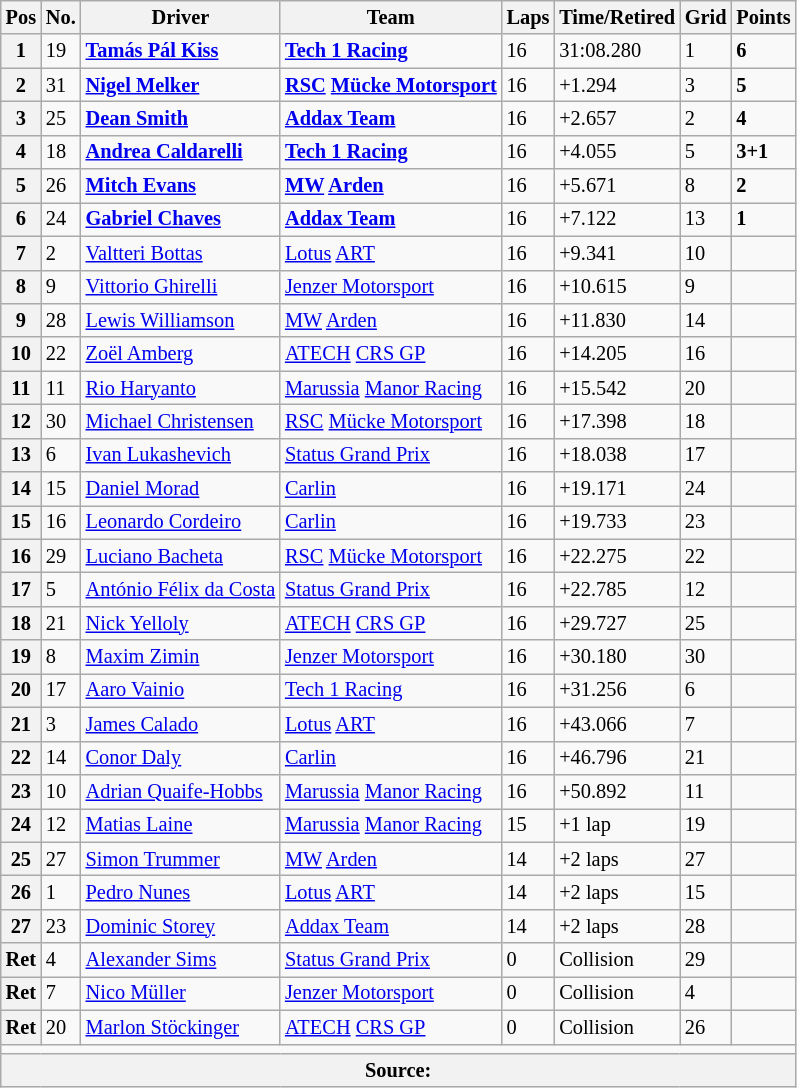<table class="wikitable" style="font-size:85%">
<tr>
<th>Pos</th>
<th>No.</th>
<th>Driver</th>
<th>Team</th>
<th>Laps</th>
<th>Time/Retired</th>
<th>Grid</th>
<th>Points</th>
</tr>
<tr>
<th>1</th>
<td>19</td>
<td> <strong><a href='#'>Tamás Pál Kiss</a></strong></td>
<td><strong><a href='#'>Tech 1 Racing</a></strong></td>
<td>16</td>
<td>31:08.280</td>
<td>1</td>
<td><strong>6</strong></td>
</tr>
<tr>
<th>2</th>
<td>31</td>
<td> <strong><a href='#'>Nigel Melker</a></strong></td>
<td><strong><a href='#'>RSC</a> <a href='#'>Mücke Motorsport</a></strong></td>
<td>16</td>
<td>+1.294</td>
<td>3</td>
<td><strong>5</strong></td>
</tr>
<tr>
<th>3</th>
<td>25</td>
<td> <strong><a href='#'>Dean Smith</a></strong></td>
<td><strong><a href='#'>Addax Team</a></strong></td>
<td>16</td>
<td>+2.657</td>
<td>2</td>
<td><strong>4</strong></td>
</tr>
<tr>
<th>4</th>
<td>18</td>
<td> <strong><a href='#'>Andrea Caldarelli</a></strong></td>
<td><strong><a href='#'>Tech 1 Racing</a></strong></td>
<td>16</td>
<td>+4.055</td>
<td>5</td>
<td><strong>3+1</strong></td>
</tr>
<tr>
<th>5</th>
<td>26</td>
<td> <strong><a href='#'>Mitch Evans</a></strong></td>
<td><strong><a href='#'>MW</a> <a href='#'>Arden</a></strong></td>
<td>16</td>
<td>+5.671</td>
<td>8</td>
<td><strong>2</strong></td>
</tr>
<tr>
<th>6</th>
<td>24</td>
<td> <strong><a href='#'>Gabriel Chaves</a></strong></td>
<td><strong><a href='#'>Addax Team</a></strong></td>
<td>16</td>
<td>+7.122</td>
<td>13</td>
<td><strong>1</strong></td>
</tr>
<tr>
<th>7</th>
<td>2</td>
<td> <a href='#'>Valtteri Bottas</a></td>
<td><a href='#'>Lotus</a> <a href='#'>ART</a></td>
<td>16</td>
<td>+9.341</td>
<td>10</td>
<td></td>
</tr>
<tr>
<th>8</th>
<td>9</td>
<td> <a href='#'>Vittorio Ghirelli</a></td>
<td><a href='#'>Jenzer Motorsport</a></td>
<td>16</td>
<td>+10.615</td>
<td>9</td>
<td></td>
</tr>
<tr>
<th>9</th>
<td>28</td>
<td> <a href='#'>Lewis Williamson</a></td>
<td><a href='#'>MW</a> <a href='#'>Arden</a></td>
<td>16</td>
<td>+11.830</td>
<td>14</td>
<td></td>
</tr>
<tr>
<th>10</th>
<td>22</td>
<td> <a href='#'>Zoël Amberg</a></td>
<td><a href='#'>ATECH</a> <a href='#'>CRS GP</a></td>
<td>16</td>
<td>+14.205</td>
<td>16</td>
<td></td>
</tr>
<tr>
<th>11</th>
<td>11</td>
<td> <a href='#'>Rio Haryanto</a></td>
<td><a href='#'>Marussia</a> <a href='#'>Manor Racing</a></td>
<td>16</td>
<td>+15.542</td>
<td>20</td>
<td></td>
</tr>
<tr>
<th>12</th>
<td>30</td>
<td> <a href='#'>Michael Christensen</a></td>
<td><a href='#'>RSC</a> <a href='#'>Mücke Motorsport</a></td>
<td>16</td>
<td>+17.398</td>
<td>18</td>
<td></td>
</tr>
<tr>
<th>13</th>
<td>6</td>
<td> <a href='#'>Ivan Lukashevich</a></td>
<td><a href='#'>Status Grand Prix</a></td>
<td>16</td>
<td>+18.038</td>
<td>17</td>
<td></td>
</tr>
<tr>
<th>14</th>
<td>15</td>
<td> <a href='#'>Daniel Morad</a></td>
<td><a href='#'>Carlin</a></td>
<td>16</td>
<td>+19.171</td>
<td>24</td>
<td></td>
</tr>
<tr>
<th>15</th>
<td>16</td>
<td> <a href='#'>Leonardo Cordeiro</a></td>
<td><a href='#'>Carlin</a></td>
<td>16</td>
<td>+19.733</td>
<td>23</td>
<td></td>
</tr>
<tr>
<th>16</th>
<td>29</td>
<td> <a href='#'>Luciano Bacheta</a></td>
<td><a href='#'>RSC</a> <a href='#'>Mücke Motorsport</a></td>
<td>16</td>
<td>+22.275</td>
<td>22</td>
<td></td>
</tr>
<tr>
<th>17</th>
<td>5</td>
<td> <a href='#'>António Félix da Costa</a></td>
<td><a href='#'>Status Grand Prix</a></td>
<td>16</td>
<td>+22.785</td>
<td>12</td>
<td></td>
</tr>
<tr>
<th>18</th>
<td>21</td>
<td> <a href='#'>Nick Yelloly</a></td>
<td><a href='#'>ATECH</a> <a href='#'>CRS GP</a></td>
<td>16</td>
<td>+29.727</td>
<td>25</td>
<td></td>
</tr>
<tr>
<th>19</th>
<td>8</td>
<td> <a href='#'>Maxim Zimin</a></td>
<td><a href='#'>Jenzer Motorsport</a></td>
<td>16</td>
<td>+30.180</td>
<td>30</td>
<td></td>
</tr>
<tr>
<th>20</th>
<td>17</td>
<td> <a href='#'>Aaro Vainio</a></td>
<td><a href='#'>Tech 1 Racing</a></td>
<td>16</td>
<td>+31.256</td>
<td>6</td>
<td></td>
</tr>
<tr>
<th>21</th>
<td>3</td>
<td> <a href='#'>James Calado</a></td>
<td><a href='#'>Lotus</a> <a href='#'>ART</a></td>
<td>16</td>
<td>+43.066</td>
<td>7</td>
<td></td>
</tr>
<tr>
<th>22</th>
<td>14</td>
<td> <a href='#'>Conor Daly</a></td>
<td><a href='#'>Carlin</a></td>
<td>16</td>
<td>+46.796</td>
<td>21</td>
<td></td>
</tr>
<tr>
<th>23</th>
<td>10</td>
<td> <a href='#'>Adrian Quaife-Hobbs</a></td>
<td><a href='#'>Marussia</a> <a href='#'>Manor Racing</a></td>
<td>16</td>
<td>+50.892</td>
<td>11</td>
<td></td>
</tr>
<tr>
<th>24</th>
<td>12</td>
<td> <a href='#'>Matias Laine</a></td>
<td><a href='#'>Marussia</a> <a href='#'>Manor Racing</a></td>
<td>15</td>
<td>+1 lap</td>
<td>19</td>
<td></td>
</tr>
<tr>
<th>25</th>
<td>27</td>
<td> <a href='#'>Simon Trummer</a></td>
<td><a href='#'>MW</a> <a href='#'>Arden</a></td>
<td>14</td>
<td>+2 laps</td>
<td>27</td>
<td></td>
</tr>
<tr>
<th>26</th>
<td>1</td>
<td> <a href='#'>Pedro Nunes</a></td>
<td><a href='#'>Lotus</a> <a href='#'>ART</a></td>
<td>14</td>
<td>+2 laps</td>
<td>15</td>
<td></td>
</tr>
<tr>
<th>27</th>
<td>23</td>
<td> <a href='#'>Dominic Storey</a></td>
<td><a href='#'>Addax Team</a></td>
<td>14</td>
<td>+2 laps</td>
<td>28</td>
<td></td>
</tr>
<tr>
<th>Ret</th>
<td>4</td>
<td> <a href='#'>Alexander Sims</a></td>
<td><a href='#'>Status Grand Prix</a></td>
<td>0</td>
<td>Collision</td>
<td>29</td>
<td></td>
</tr>
<tr>
<th>Ret</th>
<td>7</td>
<td> <a href='#'>Nico Müller</a></td>
<td><a href='#'>Jenzer Motorsport</a></td>
<td>0</td>
<td>Collision</td>
<td>4</td>
<td></td>
</tr>
<tr>
<th>Ret</th>
<td>20</td>
<td> <a href='#'>Marlon Stöckinger</a></td>
<td><a href='#'>ATECH</a> <a href='#'>CRS GP</a></td>
<td>0</td>
<td>Collision</td>
<td>26</td>
<td></td>
</tr>
<tr>
<td colspan=8></td>
</tr>
<tr>
<th colspan="8">Source:</th>
</tr>
</table>
